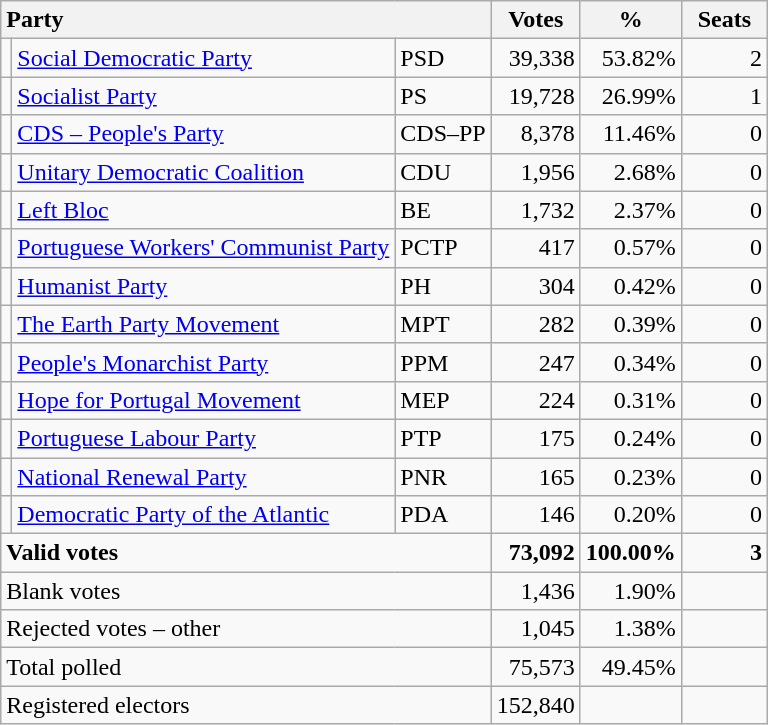<table class="wikitable" border="1" style="text-align:right;">
<tr>
<th style="text-align:left;" colspan=3>Party</th>
<th align=center width="50">Votes</th>
<th align=center width="50">%</th>
<th align=center width="50">Seats</th>
</tr>
<tr>
<td></td>
<td align=left><a href='#'>Social Democratic Party</a></td>
<td align=left>PSD</td>
<td>39,338</td>
<td>53.82%</td>
<td>2</td>
</tr>
<tr>
<td></td>
<td align=left><a href='#'>Socialist Party</a></td>
<td align=left>PS</td>
<td>19,728</td>
<td>26.99%</td>
<td>1</td>
</tr>
<tr>
<td></td>
<td align=left><a href='#'>CDS – People's Party</a></td>
<td align=left style="white-space: nowrap;">CDS–PP</td>
<td>8,378</td>
<td>11.46%</td>
<td>0</td>
</tr>
<tr>
<td></td>
<td align=left style="white-space: nowrap;"><a href='#'>Unitary Democratic Coalition</a></td>
<td align=left>CDU</td>
<td>1,956</td>
<td>2.68%</td>
<td>0</td>
</tr>
<tr>
<td></td>
<td align=left><a href='#'>Left Bloc</a></td>
<td align=left>BE</td>
<td>1,732</td>
<td>2.37%</td>
<td>0</td>
</tr>
<tr>
<td></td>
<td align=left><a href='#'>Portuguese Workers' Communist Party</a></td>
<td align=left>PCTP</td>
<td>417</td>
<td>0.57%</td>
<td>0</td>
</tr>
<tr>
<td></td>
<td align=left><a href='#'>Humanist Party</a></td>
<td align=left>PH</td>
<td>304</td>
<td>0.42%</td>
<td>0</td>
</tr>
<tr>
<td></td>
<td align=left><a href='#'>The Earth Party Movement</a></td>
<td align=left>MPT</td>
<td>282</td>
<td>0.39%</td>
<td>0</td>
</tr>
<tr>
<td></td>
<td align=left><a href='#'>People's Monarchist Party</a></td>
<td align=left>PPM</td>
<td>247</td>
<td>0.34%</td>
<td>0</td>
</tr>
<tr>
<td></td>
<td align=left><a href='#'>Hope for Portugal Movement</a></td>
<td align=left>MEP</td>
<td>224</td>
<td>0.31%</td>
<td>0</td>
</tr>
<tr>
<td></td>
<td align=left><a href='#'>Portuguese Labour Party</a></td>
<td align=left>PTP</td>
<td>175</td>
<td>0.24%</td>
<td>0</td>
</tr>
<tr>
<td></td>
<td align=left><a href='#'>National Renewal Party</a></td>
<td align=left>PNR</td>
<td>165</td>
<td>0.23%</td>
<td>0</td>
</tr>
<tr>
<td></td>
<td align=left><a href='#'>Democratic Party of the Atlantic</a></td>
<td align=left>PDA</td>
<td>146</td>
<td>0.20%</td>
<td>0</td>
</tr>
<tr style="font-weight:bold">
<td align=left colspan=3>Valid votes</td>
<td>73,092</td>
<td>100.00%</td>
<td>3</td>
</tr>
<tr>
<td align=left colspan=3>Blank votes</td>
<td>1,436</td>
<td>1.90%</td>
<td></td>
</tr>
<tr>
<td align=left colspan=3>Rejected votes – other</td>
<td>1,045</td>
<td>1.38%</td>
<td></td>
</tr>
<tr>
<td align=left colspan=3>Total polled</td>
<td>75,573</td>
<td>49.45%</td>
<td></td>
</tr>
<tr>
<td align=left colspan=3>Registered electors</td>
<td>152,840</td>
<td></td>
<td></td>
</tr>
</table>
